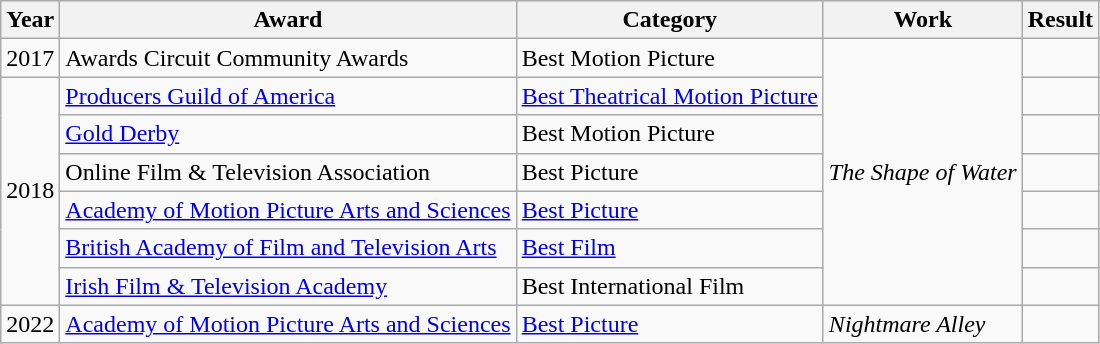<table class="wikitable">
<tr>
<th>Year</th>
<th>Award</th>
<th>Category</th>
<th>Work</th>
<th>Result</th>
</tr>
<tr>
<td>2017</td>
<td>Awards Circuit Community Awards</td>
<td>Best Motion Picture</td>
<td rowspan="7"><em>The Shape of Water</em></td>
<td></td>
</tr>
<tr>
<td rowspan="6">2018</td>
<td><a href='#'>Producers Guild of America</a></td>
<td><a href='#'>Best Theatrical Motion Picture</a></td>
<td></td>
</tr>
<tr>
<td><a href='#'>Gold Derby</a></td>
<td>Best Motion Picture</td>
<td></td>
</tr>
<tr>
<td>Online Film & Television Association</td>
<td>Best Picture</td>
<td></td>
</tr>
<tr>
<td><a href='#'>Academy of Motion Picture Arts and Sciences</a></td>
<td><a href='#'>Best Picture</a></td>
<td></td>
</tr>
<tr>
<td><a href='#'>British Academy of Film and Television Arts</a></td>
<td><a href='#'>Best Film</a></td>
<td></td>
</tr>
<tr>
<td><a href='#'>Irish Film & Television Academy</a></td>
<td>Best International Film</td>
<td></td>
</tr>
<tr>
<td>2022</td>
<td><a href='#'>Academy of Motion Picture Arts and Sciences</a></td>
<td><a href='#'>Best Picture</a></td>
<td rowspan="1"><em>Nightmare Alley</em></td>
<td></td>
</tr>
</table>
